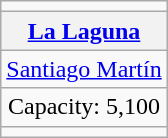<table class="wikitable" style="text-align:center;margin:1em auto;">
<tr>
<td></td>
</tr>
<tr>
<th><a href='#'>La Laguna</a></th>
</tr>
<tr>
<td><a href='#'>Santiago Martín</a></td>
</tr>
<tr>
<td>Capacity: 5,100</td>
</tr>
<tr>
<td></td>
</tr>
</table>
